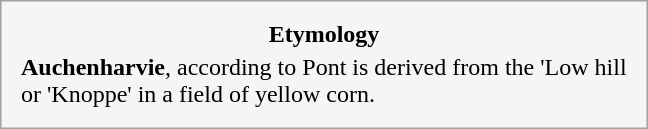<table style="float:left; margin:1em; width:27em; border:1px solid #a0a0a0; padding:10px; background:#f5f5f5; text-align:left;">
<tr style="text-align:center;">
<td><strong>Etymology</strong></td>
</tr>
<tr style="text-align:left; font-size:x-medium;">
<td><strong>Auchenharvie</strong>, according to Pont is derived from the 'Low hill or 'Knoppe' in a field of yellow corn.</td>
</tr>
</table>
